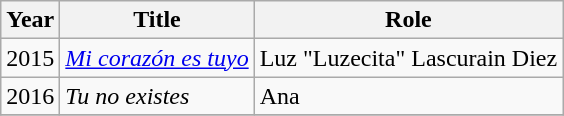<table class="wikitable sortable">
<tr>
<th>Year</th>
<th>Title</th>
<th>Role</th>
</tr>
<tr>
<td>2015</td>
<td><em><a href='#'>Mi corazón es tuyo</a></em></td>
<td>Luz "Luzecita" Lascurain Diez</td>
</tr>
<tr>
<td>2016</td>
<td><em>Tu no existes</em></td>
<td>Ana</td>
</tr>
<tr>
</tr>
</table>
